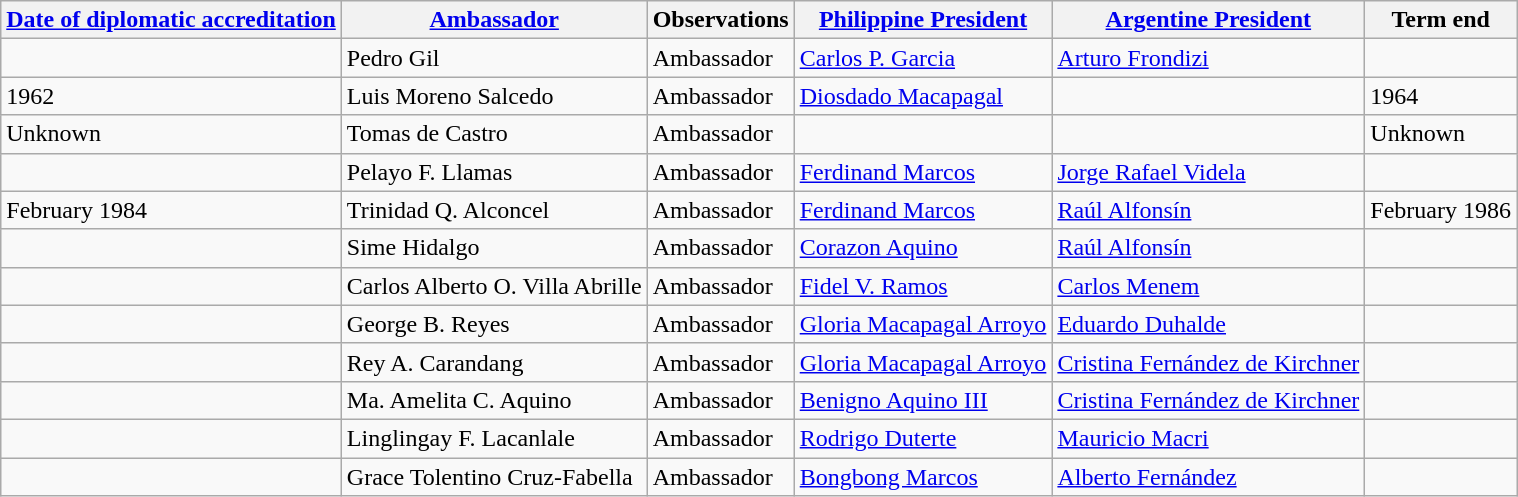<table class="wikitable sortable">
<tr>
<th><a href='#'>Date of diplomatic accreditation</a></th>
<th><a href='#'>Ambassador</a></th>
<th>Observations</th>
<th><a href='#'>Philippine President</a></th>
<th><a href='#'>Argentine President</a></th>
<th>Term end</th>
</tr>
<tr>
<td></td>
<td>Pedro Gil</td>
<td>Ambassador</td>
<td><a href='#'>Carlos P. Garcia</a></td>
<td><a href='#'>Arturo Frondizi</a></td>
<td></td>
</tr>
<tr>
<td>1962</td>
<td>Luis Moreno Salcedo</td>
<td>Ambassador</td>
<td><a href='#'>Diosdado Macapagal</a></td>
<td></td>
<td>1964</td>
</tr>
<tr>
<td>Unknown</td>
<td>Tomas de Castro</td>
<td>Ambassador</td>
<td></td>
<td></td>
<td>Unknown</td>
</tr>
<tr>
<td></td>
<td>Pelayo F. Llamas</td>
<td>Ambassador</td>
<td><a href='#'>Ferdinand Marcos</a></td>
<td><a href='#'>Jorge Rafael Videla</a></td>
<td></td>
</tr>
<tr>
<td>February 1984</td>
<td>Trinidad Q. Alconcel</td>
<td>Ambassador</td>
<td><a href='#'>Ferdinand Marcos</a></td>
<td><a href='#'>Raúl Alfonsín</a></td>
<td>February 1986</td>
</tr>
<tr>
<td></td>
<td>Sime Hidalgo</td>
<td>Ambassador</td>
<td><a href='#'>Corazon Aquino</a></td>
<td><a href='#'>Raúl Alfonsín</a></td>
<td></td>
</tr>
<tr>
<td></td>
<td>Carlos Alberto O. Villa Abrille</td>
<td>Ambassador</td>
<td><a href='#'>Fidel V. Ramos</a></td>
<td><a href='#'>Carlos Menem</a></td>
<td></td>
</tr>
<tr>
<td></td>
<td>George B. Reyes</td>
<td>Ambassador</td>
<td><a href='#'>Gloria Macapagal Arroyo</a></td>
<td><a href='#'>Eduardo Duhalde</a></td>
<td></td>
</tr>
<tr>
<td></td>
<td>Rey A. Carandang</td>
<td>Ambassador</td>
<td><a href='#'>Gloria Macapagal Arroyo</a></td>
<td><a href='#'>Cristina Fernández de Kirchner</a></td>
<td></td>
</tr>
<tr>
<td></td>
<td>Ma. Amelita C. Aquino</td>
<td>Ambassador</td>
<td><a href='#'>Benigno Aquino III</a></td>
<td><a href='#'>Cristina Fernández de Kirchner</a></td>
<td></td>
</tr>
<tr>
<td></td>
<td>Linglingay F. Lacanlale</td>
<td>Ambassador</td>
<td><a href='#'>Rodrigo Duterte</a></td>
<td><a href='#'>Mauricio Macri</a></td>
<td></td>
</tr>
<tr>
<td></td>
<td>Grace Tolentino Cruz-Fabella<br></onlyinclude></td>
<td>Ambassador</td>
<td><a href='#'>Bongbong Marcos</a></td>
<td><a href='#'>Alberto Fernández</a></td>
</tr>
</table>
